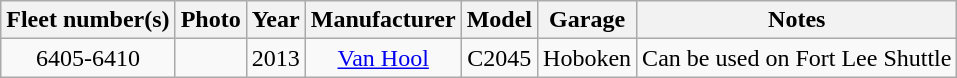<table class="wikitable">
<tr>
<th>Fleet number(s)</th>
<th>Photo</th>
<th>Year</th>
<th>Manufacturer</th>
<th>Model</th>
<th>Garage</th>
<th>Notes</th>
</tr>
<tr align="center">
<td>6405-6410</td>
<td></td>
<td>2013</td>
<td><a href='#'>Van Hool</a></td>
<td>C2045</td>
<td>Hoboken</td>
<td>Can be used on Fort Lee Shuttle</td>
</tr>
</table>
